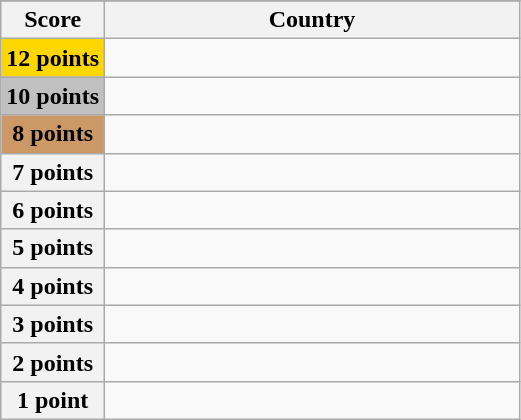<table class="wikitable">
<tr>
</tr>
<tr>
<th scope="col" width="20%">Score</th>
<th scope="col">Country</th>
</tr>
<tr>
<th scope="row" style="background:gold">12 points</th>
<td></td>
</tr>
<tr>
<th scope="row" style="background:silver">10 points</th>
<td></td>
</tr>
<tr>
<th scope="row" style="background:#CC9966">8 points</th>
<td></td>
</tr>
<tr>
<th scope="row">7 points</th>
<td></td>
</tr>
<tr>
<th scope="row">6 points</th>
<td></td>
</tr>
<tr>
<th scope="row">5 points</th>
<td></td>
</tr>
<tr>
<th scope="row">4 points</th>
<td></td>
</tr>
<tr>
<th scope="row">3 points</th>
<td></td>
</tr>
<tr>
<th scope="row">2 points</th>
<td></td>
</tr>
<tr>
<th scope="row">1 point</th>
<td></td>
</tr>
</table>
